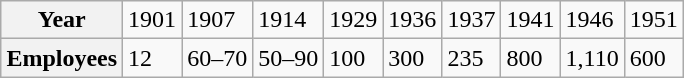<table class="wikitable" style = "float:right;">
<tr>
<th>Year</th>
<td>1901</td>
<td>1907</td>
<td>1914</td>
<td>1929</td>
<td>1936</td>
<td>1937</td>
<td>1941</td>
<td>1946</td>
<td>1951</td>
</tr>
<tr>
<th>Employees</th>
<td>12</td>
<td>60–70</td>
<td>50–90</td>
<td>100</td>
<td>300</td>
<td>235</td>
<td>800</td>
<td>1,110</td>
<td>600</td>
</tr>
</table>
